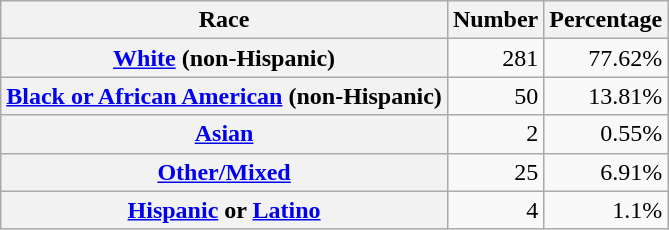<table class="wikitable" style="text-align:right">
<tr>
<th scope="col">Race</th>
<th scope="col">Number</th>
<th scope="col">Percentage</th>
</tr>
<tr>
<th scope="row"><a href='#'>White</a> (non-Hispanic)</th>
<td>281</td>
<td>77.62%</td>
</tr>
<tr>
<th scope="row"><a href='#'>Black or African American</a> (non-Hispanic)</th>
<td>50</td>
<td>13.81%</td>
</tr>
<tr>
<th scope="row"><a href='#'>Asian</a></th>
<td>2</td>
<td>0.55%</td>
</tr>
<tr>
<th scope="row"><a href='#'>Other/Mixed</a></th>
<td>25</td>
<td>6.91%</td>
</tr>
<tr>
<th scope="row"><a href='#'>Hispanic</a> or <a href='#'>Latino</a></th>
<td>4</td>
<td>1.1%</td>
</tr>
</table>
